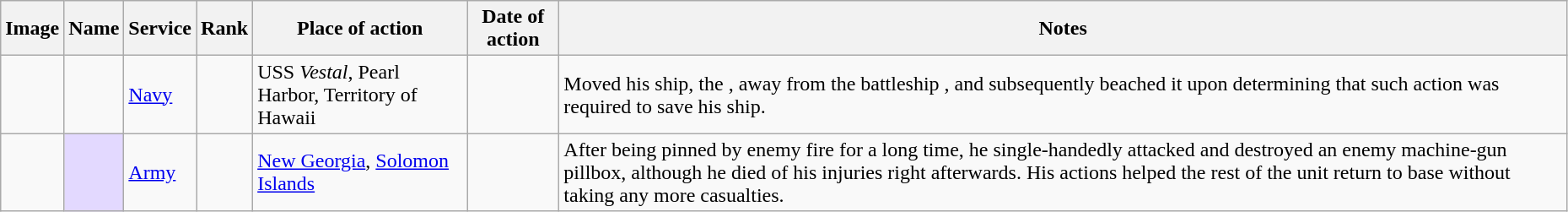<table class="wikitable sortable" width="98%">
<tr>
<th class="unsortable">Image</th>
<th>Name</th>
<th>Service</th>
<th>Rank</th>
<th>Place of action</th>
<th>Date of action</th>
<th class="unsortable">Notes</th>
</tr>
<tr>
<td></td>
<td></td>
<td><a href='#'>Navy</a></td>
<td></td>
<td>USS <em>Vestal</em>, Pearl Harbor, Territory of Hawaii</td>
<td></td>
<td>Moved his ship, the , away from the battleship , and subsequently beached it upon determining that such action was required to save his ship.</td>
</tr>
<tr>
<td></td>
<td style="background:#e3d9ff;"></td>
<td><a href='#'>Army</a></td>
<td></td>
<td><a href='#'>New Georgia</a>, <a href='#'>Solomon Islands</a></td>
<td></td>
<td>After being pinned by enemy fire for a long time, he single-handedly attacked and destroyed an enemy machine-gun pillbox, although he died of his injuries right afterwards. His actions helped the rest of the unit return to base without taking any more casualties.</td>
</tr>
</table>
